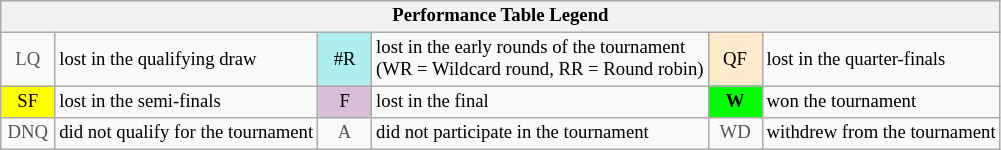<table class="wikitable" style="font-size:78%;">
<tr bgcolor="#efefef">
<th colspan="6">Performance Table Legend</th>
</tr>
<tr>
<td align="center" style="color:#555555;" width="30">LQ</td>
<td>lost in the qualifying draw</td>
<td align="center" style="background:#afeeee;">#R</td>
<td>lost in the early rounds of the tournament<br>(WR = Wildcard round, RR = Round robin)</td>
<td align="center" style="background:#ffebcd;">QF</td>
<td>lost in the quarter-finals</td>
</tr>
<tr>
<td align="center" style="background:yellow;">SF</td>
<td>lost in the semi-finals</td>
<td align="center" style="background:#D8BFD8;">F</td>
<td>lost in the final</td>
<td align="center" style="background:#00ff00;"><strong>W</strong></td>
<td>won the tournament</td>
</tr>
<tr>
<td align="center" style="color:#555555;" width="30">DNQ</td>
<td>did not qualify for the tournament</td>
<td align="center" style="color:#555555;" width="30">A</td>
<td>did not participate in the tournament</td>
<td align="center" style="color:#555555;" width="30">WD</td>
<td>withdrew from the tournament</td>
</tr>
</table>
